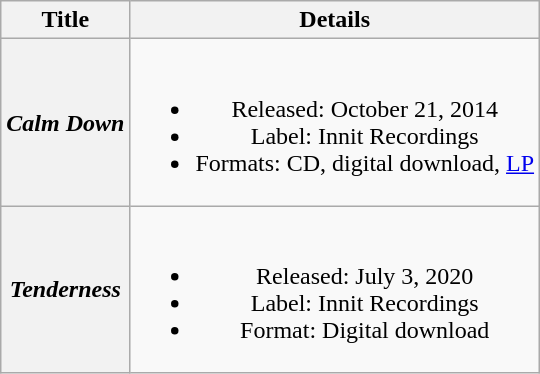<table class="wikitable plainrowheaders" style="text-align:center;">
<tr>
<th scope="col">Title</th>
<th scope="col">Details</th>
</tr>
<tr>
<th scope="row"><em>Calm Down</em></th>
<td><br><ul><li>Released: October 21, 2014</li><li>Label: Innit Recordings</li><li>Formats: CD, digital download, <a href='#'>LP</a></li></ul></td>
</tr>
<tr>
<th scope="row"><em>Tenderness</em></th>
<td><br><ul><li>Released: July 3, 2020</li><li>Label: Innit Recordings</li><li>Format: Digital download</li></ul></td>
</tr>
</table>
